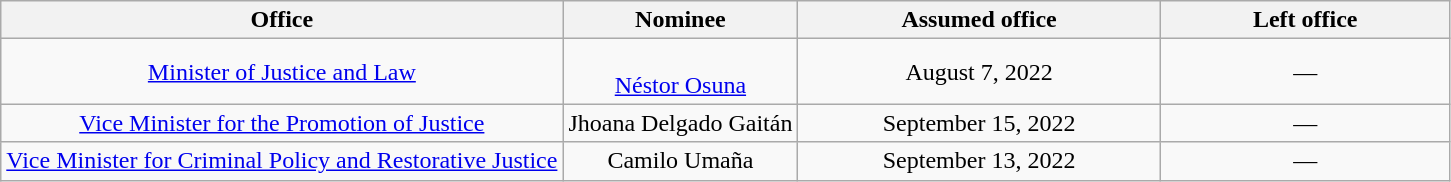<table class="wikitable sortable" style="text-align:center">
<tr>
<th>Office</th>
<th>Nominee</th>
<th style="width:25%;" data-sort-type="date">Assumed office</th>
<th style="width:20%;" data-sort-type="date">Left office</th>
</tr>
<tr>
<td><a href='#'>Minister of Justice and Law</a></td>
<td><br><a href='#'>Néstor Osuna</a></td>
<td>August 7, 2022<br></td>
<td>—</td>
</tr>
<tr>
<td><a href='#'>Vice Minister for the Promotion of Justice</a></td>
<td>Jhoana Delgado Gaitán</td>
<td>September 15, 2022</td>
<td>—</td>
</tr>
<tr>
<td><a href='#'>Vice Minister for Criminal Policy and Restorative Justice</a></td>
<td>Camilo Umaña</td>
<td>September 13, 2022</td>
<td>—</td>
</tr>
</table>
